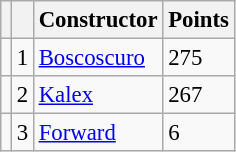<table class="wikitable" style="font-size: 95%;">
<tr>
<th></th>
<th></th>
<th>Constructor</th>
<th>Points</th>
</tr>
<tr>
<td></td>
<td align=center>1</td>
<td> <a href='#'>Boscoscuro</a></td>
<td align=left>275</td>
</tr>
<tr>
<td></td>
<td align=center>2</td>
<td> <a href='#'>Kalex</a></td>
<td align=left>267</td>
</tr>
<tr>
<td></td>
<td align=center>3</td>
<td> <a href='#'>Forward</a></td>
<td align=left>6</td>
</tr>
</table>
